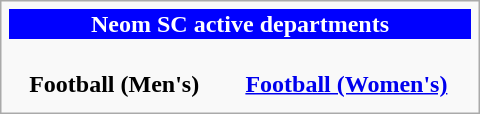<table class="infobox" style="width: 20em; font-size: 95%em;">
<tr style="color:white; background:blue; text-align:center;">
<th colspan="3" style="text-align: center">Neom SC active departments</th>
</tr>
<tr style="text-align: center">
<td><br><strong>Football (Men's)</strong></td>
<td><br><strong><a href='#'>Football (Women's)</a></strong></td>
</tr>
<tr style="font-size: 85%; text-align: center">
<td></td>
</tr>
</table>
